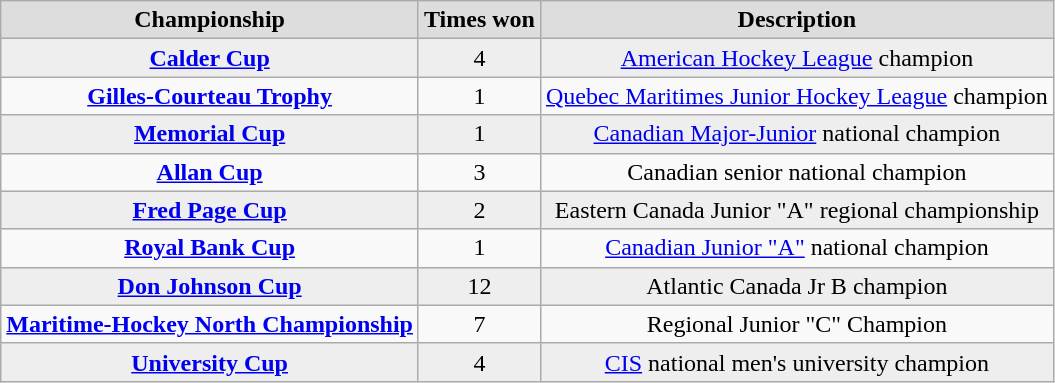<table class="wikitable">
<tr align="center"  bgcolor="#dddddd">
<td><strong>Championship</strong></td>
<td><strong>Times won</strong></td>
<td><strong>Description</strong></td>
</tr>
<tr align="center" bgcolor="#eeeeee">
<td><strong><a href='#'>Calder Cup</a></strong></td>
<td>4</td>
<td><a href='#'>American Hockey League</a> champion</td>
</tr>
<tr align="center">
<td><strong><a href='#'>Gilles-Courteau Trophy</a></strong></td>
<td>1</td>
<td><a href='#'>Quebec Maritimes Junior Hockey League</a> champion</td>
</tr>
<tr align="center" bgcolor="#eeeeee">
<td><strong><a href='#'>Memorial Cup</a></strong></td>
<td>1</td>
<td><a href='#'>Canadian Major-Junior</a> national champion</td>
</tr>
<tr align="center">
<td><strong><a href='#'>Allan Cup</a></strong></td>
<td>3</td>
<td>Canadian senior national champion</td>
</tr>
<tr align="center" bgcolor="#eeeeee">
<td><strong><a href='#'>Fred Page Cup</a></strong></td>
<td>2</td>
<td>Eastern Canada Junior "A" regional championship</td>
</tr>
<tr align="center">
<td><strong><a href='#'>Royal Bank Cup</a></strong></td>
<td>1</td>
<td><a href='#'>Canadian Junior "A"</a> national champion</td>
</tr>
<tr align="center" bgcolor="#eeeeee">
<td><strong><a href='#'>Don Johnson Cup</a></strong></td>
<td>12</td>
<td>Atlantic Canada Jr B champion</td>
</tr>
<tr align="center">
<td><strong><a href='#'>Maritime-Hockey North Championship</a></strong></td>
<td>7</td>
<td>Regional Junior "C" Champion</td>
</tr>
<tr align="center" bgcolor="#eeeeee">
<td><strong><a href='#'>University Cup</a></strong></td>
<td>4</td>
<td><a href='#'>CIS</a> national men's university champion</td>
</tr>
</table>
